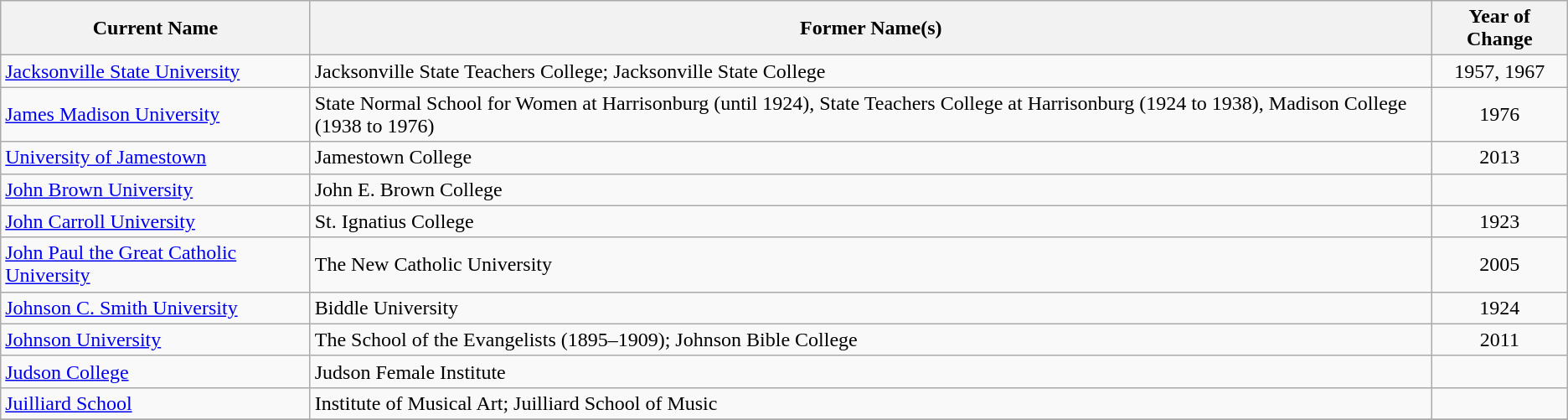<table class="wikitable sortable">
<tr>
<th>Current Name</th>
<th>Former Name(s)</th>
<th>Year of Change</th>
</tr>
<tr>
<td><a href='#'>Jacksonville State University</a></td>
<td>Jacksonville State Teachers College; Jacksonville State College</td>
<td align="center">1957, 1967</td>
</tr>
<tr>
<td><a href='#'>James Madison University</a></td>
<td>State Normal School for Women at Harrisonburg (until 1924), State Teachers College at Harrisonburg (1924 to 1938), Madison College (1938 to 1976)</td>
<td align="center">1976</td>
</tr>
<tr>
<td><a href='#'>University of Jamestown</a></td>
<td>Jamestown College</td>
<td align="center">2013</td>
</tr>
<tr>
<td><a href='#'>John Brown University</a></td>
<td>John E. Brown College</td>
<td align="center"></td>
</tr>
<tr>
<td><a href='#'>John Carroll University</a></td>
<td>St. Ignatius College</td>
<td align="center">1923</td>
</tr>
<tr>
<td><a href='#'>John Paul the Great Catholic University</a></td>
<td>The New Catholic University</td>
<td align="center">2005</td>
</tr>
<tr>
<td><a href='#'>Johnson C. Smith University</a></td>
<td>Biddle University</td>
<td align="center">1924</td>
</tr>
<tr>
<td><a href='#'>Johnson University</a></td>
<td>The School of the Evangelists (1895–1909); Johnson Bible College</td>
<td align="center">2011</td>
</tr>
<tr>
<td><a href='#'>Judson College</a></td>
<td>Judson Female Institute</td>
<td align="center"></td>
</tr>
<tr>
<td><a href='#'>Juilliard School</a></td>
<td>Institute of Musical Art; Juilliard School of Music</td>
<td align="center"></td>
</tr>
<tr>
</tr>
</table>
